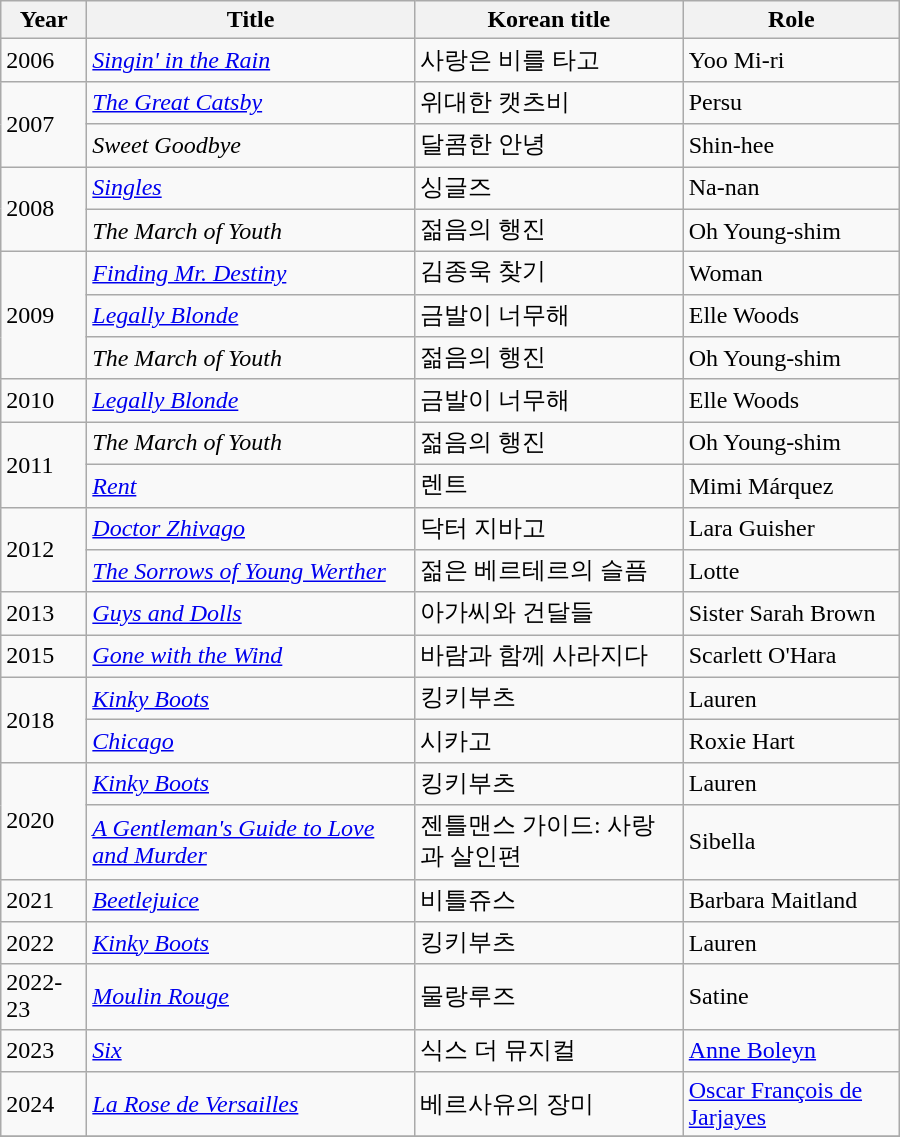<table class="wikitable" style="width:600px;">
<tr>
<th width=50px>Year</th>
<th>Title</th>
<th>Korean title</th>
<th>Role</th>
</tr>
<tr>
<td>2006</td>
<td><em><a href='#'>Singin' in the Rain</a></em></td>
<td>사랑은 비를 타고</td>
<td>Yoo Mi-ri</td>
</tr>
<tr>
<td rowspan=2>2007</td>
<td><em><a href='#'>The Great Catsby</a></em></td>
<td>위대한 캣츠비</td>
<td>Persu</td>
</tr>
<tr>
<td><em>Sweet Goodbye</em></td>
<td>달콤한 안녕</td>
<td>Shin-hee</td>
</tr>
<tr>
<td rowspan=2>2008</td>
<td><em><a href='#'>Singles</a></em></td>
<td>싱글즈</td>
<td>Na-nan</td>
</tr>
<tr>
<td><em>The March of Youth</em></td>
<td>젊음의 행진</td>
<td>Oh Young-shim</td>
</tr>
<tr>
<td rowspan=3>2009</td>
<td><em><a href='#'>Finding Mr. Destiny</a></em></td>
<td>김종욱 찾기</td>
<td>Woman</td>
</tr>
<tr>
<td><em><a href='#'>Legally Blonde</a></em></td>
<td>금발이 너무해</td>
<td>Elle Woods</td>
</tr>
<tr>
<td><em>The March of Youth</em></td>
<td>젊음의 행진</td>
<td>Oh Young-shim</td>
</tr>
<tr>
<td>2010</td>
<td><em><a href='#'>Legally Blonde</a></em></td>
<td>금발이 너무해</td>
<td>Elle Woods</td>
</tr>
<tr>
<td rowspan=2>2011</td>
<td><em>The March of Youth</em></td>
<td>젊음의 행진</td>
<td>Oh Young-shim</td>
</tr>
<tr>
<td><em><a href='#'>Rent</a></em></td>
<td>렌트</td>
<td>Mimi Márquez</td>
</tr>
<tr>
<td rowspan=2>2012</td>
<td><em><a href='#'>Doctor Zhivago</a></em></td>
<td>닥터 지바고</td>
<td>Lara Guisher</td>
</tr>
<tr>
<td><em><a href='#'>The Sorrows of Young Werther</a></em></td>
<td>젊은 베르테르의 슬픔</td>
<td>Lotte</td>
</tr>
<tr>
<td>2013</td>
<td><em><a href='#'>Guys and Dolls</a></em></td>
<td>아가씨와 건달들</td>
<td>Sister Sarah Brown</td>
</tr>
<tr>
<td>2015</td>
<td><em><a href='#'>Gone with the Wind</a></em></td>
<td>바람과 함께 사라지다</td>
<td>Scarlett O'Hara</td>
</tr>
<tr>
<td rowspan="2">2018</td>
<td><em><a href='#'>Kinky Boots</a></em></td>
<td>킹키부츠</td>
<td>Lauren</td>
</tr>
<tr>
<td><em><a href='#'>Chicago</a></em></td>
<td>시카고</td>
<td>Roxie Hart</td>
</tr>
<tr>
<td rowspan="2">2020</td>
<td><em><a href='#'>Kinky Boots</a></em></td>
<td>킹키부츠</td>
<td>Lauren</td>
</tr>
<tr>
<td><em><a href='#'>A Gentleman's Guide to Love and Murder</a></em></td>
<td>젠틀맨스 가이드: 사랑과 살인편</td>
<td>Sibella</td>
</tr>
<tr>
<td>2021</td>
<td><a href='#'><em>Beetlejuice</em></a></td>
<td>비틀쥬스</td>
<td>Barbara Maitland</td>
</tr>
<tr>
<td>2022</td>
<td><em><a href='#'>Kinky Boots</a></em></td>
<td>킹키부츠</td>
<td>Lauren</td>
</tr>
<tr>
<td>2022-23</td>
<td><a href='#'><em>Moulin Rouge</em></a></td>
<td>물랑루즈</td>
<td>Satine</td>
</tr>
<tr>
<td>2023</td>
<td><a href='#'><em>Six</em></a></td>
<td>식스 더 뮤지컬</td>
<td><a href='#'>Anne Boleyn</a></td>
</tr>
<tr>
<td>2024</td>
<td><em><a href='#'>La Rose de Versailles</a></em></td>
<td>베르사유의 장미</td>
<td><a href='#'>Oscar François de Jarjayes</a></td>
</tr>
<tr>
</tr>
</table>
